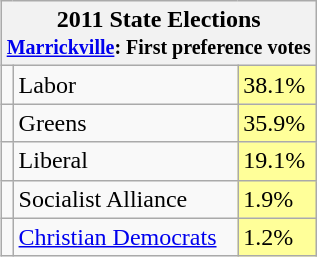<table class="wikitable" style="float:right; margin-left:1em">
<tr>
<th colspan = 3>2011 State Elections<br><small><a href='#'>Marrickville</a>: First preference votes</small></th>
</tr>
<tr>
<td></td>
<td>Labor</td>
<td style="background:#ff9;">38.1%</td>
</tr>
<tr>
<td></td>
<td>Greens</td>
<td style="background:#ff9;">35.9%</td>
</tr>
<tr>
<td></td>
<td>Liberal</td>
<td style="background:#ff9;">19.1%</td>
</tr>
<tr>
<td></td>
<td>Socialist Alliance</td>
<td style="background:#ff9;">1.9%</td>
</tr>
<tr>
<td></td>
<td><a href='#'>Christian Democrats</a></td>
<td style="background:#ff9;">1.2%</td>
</tr>
</table>
